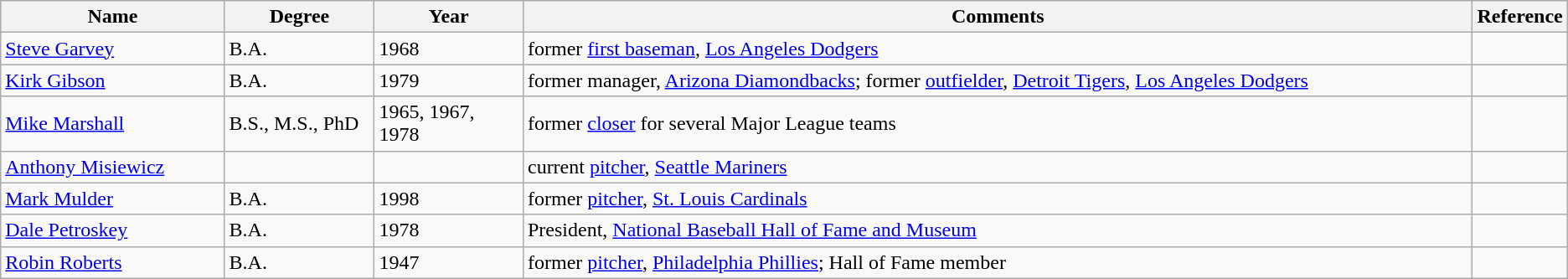<table class="wikitable sortable">
<tr>
<th style="width:15%;">Name</th>
<th style="width:10%;">Degree</th>
<th style="width:10%;">Year</th>
<th style="width:65%;">Comments</th>
<th style="width:5%;">Reference</th>
</tr>
<tr>
<td><a href='#'>Steve Garvey</a></td>
<td>B.A.</td>
<td>1968</td>
<td>former <a href='#'>first baseman</a>, <a href='#'>Los Angeles Dodgers</a></td>
<td></td>
</tr>
<tr>
<td><a href='#'>Kirk Gibson</a></td>
<td>B.A.</td>
<td>1979</td>
<td>former manager, <a href='#'>Arizona Diamondbacks</a>; former <a href='#'>outfielder</a>, <a href='#'>Detroit Tigers</a>, <a href='#'>Los Angeles Dodgers</a></td>
<td></td>
</tr>
<tr>
<td><a href='#'>Mike Marshall</a></td>
<td>B.S., M.S., PhD</td>
<td>1965, 1967, 1978</td>
<td>former <a href='#'>closer</a> for several Major League teams</td>
<td></td>
</tr>
<tr>
<td><a href='#'>Anthony Misiewicz</a></td>
<td></td>
<td></td>
<td>current <a href='#'>pitcher</a>, <a href='#'>Seattle Mariners</a></td>
<td></td>
</tr>
<tr>
<td><a href='#'>Mark Mulder</a></td>
<td>B.A.</td>
<td>1998</td>
<td>former <a href='#'>pitcher</a>, <a href='#'>St. Louis Cardinals</a></td>
<td></td>
</tr>
<tr>
<td><a href='#'>Dale Petroskey</a></td>
<td>B.A.</td>
<td>1978</td>
<td>President, <a href='#'>National Baseball Hall of Fame and Museum</a></td>
<td></td>
</tr>
<tr>
<td><a href='#'>Robin Roberts</a></td>
<td>B.A.</td>
<td>1947</td>
<td>former <a href='#'>pitcher</a>, <a href='#'>Philadelphia Phillies</a>; Hall of Fame member</td>
<td></td>
</tr>
</table>
